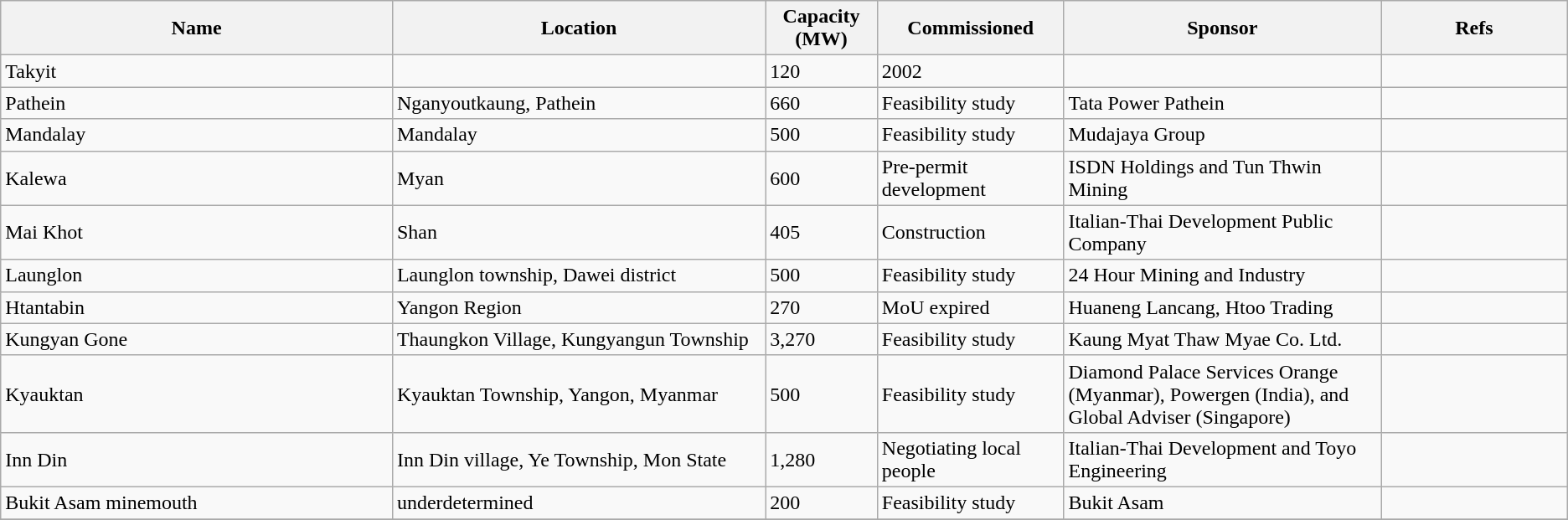<table class="wikitable sortable">
<tr>
<th width="21%">Name</th>
<th width="20%">Location</th>
<th width="6%">Capacity (MW)</th>
<th width="10%">Commissioned</th>
<th width="17%">Sponsor</th>
<th width="10%">Refs</th>
</tr>
<tr>
<td>Takyit</td>
<td></td>
<td>120</td>
<td>2002</td>
<td></td>
<td></td>
</tr>
<tr>
<td>Pathein</td>
<td>Nganyoutkaung, Pathein</td>
<td>660</td>
<td>Feasibility study</td>
<td>Tata Power Pathein</td>
<td></td>
</tr>
<tr>
<td>Mandalay</td>
<td>Mandalay</td>
<td>500</td>
<td>Feasibility study</td>
<td>Mudajaya Group</td>
<td></td>
</tr>
<tr>
<td>Kalewa</td>
<td>Myan</td>
<td>600</td>
<td>Pre-permit development</td>
<td>ISDN Holdings and Tun Thwin Mining</td>
<td></td>
</tr>
<tr>
<td>Mai Khot</td>
<td>Shan</td>
<td>405</td>
<td>Construction</td>
<td>Italian-Thai Development Public Company</td>
<td></td>
</tr>
<tr>
<td>Launglon</td>
<td>Launglon township, Dawei district</td>
<td>500</td>
<td>Feasibility study</td>
<td>24 Hour Mining and Industry</td>
<td></td>
</tr>
<tr>
<td>Htantabin</td>
<td>Yangon Region</td>
<td>270</td>
<td>MoU expired</td>
<td>Huaneng Lancang, Htoo Trading</td>
<td></td>
</tr>
<tr>
<td>Kungyan Gone</td>
<td>Thaungkon Village, Kungyangun Township</td>
<td>3,270</td>
<td>Feasibility study</td>
<td>Kaung Myat Thaw Myae Co. Ltd.</td>
<td></td>
</tr>
<tr>
<td>Kyauktan</td>
<td>Kyauktan Township, Yangon, Myanmar</td>
<td>500</td>
<td>Feasibility study</td>
<td>Diamond Palace Services Orange (Myanmar), Powergen (India), and Global Adviser (Singapore)</td>
<td></td>
</tr>
<tr>
<td>Inn Din</td>
<td>Inn Din village, Ye Township,  Mon State</td>
<td>1,280</td>
<td>Negotiating local people</td>
<td>Italian-Thai Development and Toyo Engineering</td>
<td></td>
</tr>
<tr>
<td>Bukit Asam minemouth</td>
<td>underdetermined</td>
<td>200</td>
<td>Feasibility study</td>
<td>Bukit Asam</td>
<td></td>
</tr>
<tr>
</tr>
</table>
